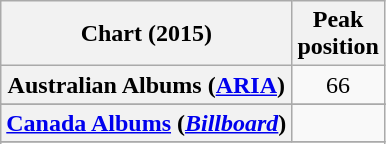<table class="wikitable sortable plainrowheaders" style="text-align:center">
<tr>
<th scope="col">Chart (2015)</th>
<th scope="col">Peak<br> position</th>
</tr>
<tr>
<th scope="row">Australian Albums (<a href='#'>ARIA</a>)</th>
<td>66</td>
</tr>
<tr>
</tr>
<tr>
</tr>
<tr>
</tr>
<tr>
<th scope="row"><a href='#'>Canada Albums</a> (<em><a href='#'>Billboard</a></em>)</th>
<td></td>
</tr>
<tr>
</tr>
<tr>
</tr>
<tr>
</tr>
<tr>
</tr>
<tr>
</tr>
<tr>
</tr>
<tr>
</tr>
<tr>
</tr>
<tr>
</tr>
<tr>
</tr>
<tr>
</tr>
</table>
